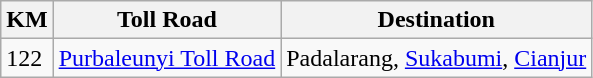<table class="wikitable">
<tr>
<th>KM</th>
<th>Toll Road</th>
<th>Destination</th>
</tr>
<tr>
<td>122</td>
<td><a href='#'>Purbaleunyi Toll Road</a></td>
<td>Padalarang, <a href='#'>Sukabumi</a>, <a href='#'>Cianjur</a></td>
</tr>
</table>
